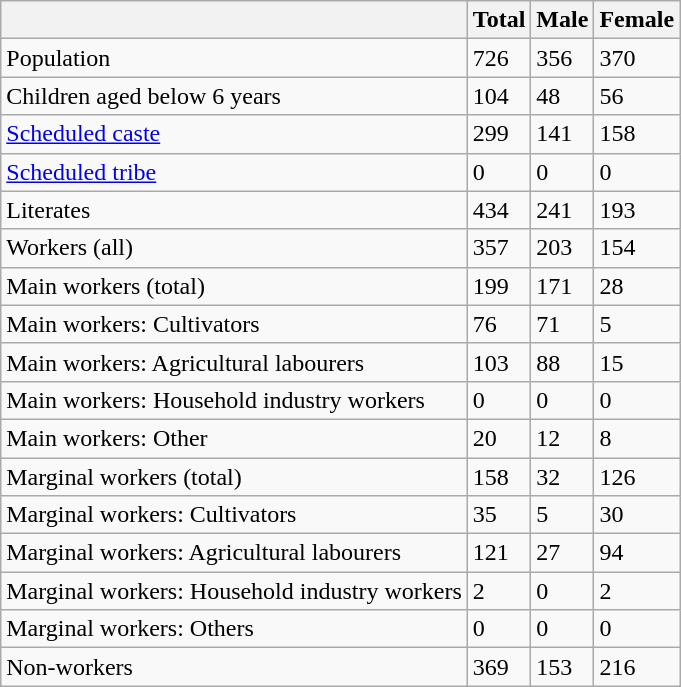<table class="wikitable sortable">
<tr>
<th></th>
<th>Total</th>
<th>Male</th>
<th>Female</th>
</tr>
<tr>
<td>Population</td>
<td>726</td>
<td>356</td>
<td>370</td>
</tr>
<tr>
<td>Children aged below 6 years</td>
<td>104</td>
<td>48</td>
<td>56</td>
</tr>
<tr>
<td><a href='#'>Scheduled caste</a></td>
<td>299</td>
<td>141</td>
<td>158</td>
</tr>
<tr>
<td><a href='#'>Scheduled tribe</a></td>
<td>0</td>
<td>0</td>
<td>0</td>
</tr>
<tr>
<td>Literates</td>
<td>434</td>
<td>241</td>
<td>193</td>
</tr>
<tr>
<td>Workers (all)</td>
<td>357</td>
<td>203</td>
<td>154</td>
</tr>
<tr>
<td>Main workers (total)</td>
<td>199</td>
<td>171</td>
<td>28</td>
</tr>
<tr>
<td>Main workers: Cultivators</td>
<td>76</td>
<td>71</td>
<td>5</td>
</tr>
<tr>
<td>Main workers: Agricultural labourers</td>
<td>103</td>
<td>88</td>
<td>15</td>
</tr>
<tr>
<td>Main workers: Household industry workers</td>
<td>0</td>
<td>0</td>
<td>0</td>
</tr>
<tr>
<td>Main workers: Other</td>
<td>20</td>
<td>12</td>
<td>8</td>
</tr>
<tr>
<td>Marginal workers (total)</td>
<td>158</td>
<td>32</td>
<td>126</td>
</tr>
<tr>
<td>Marginal workers: Cultivators</td>
<td>35</td>
<td>5</td>
<td>30</td>
</tr>
<tr>
<td>Marginal workers: Agricultural labourers</td>
<td>121</td>
<td>27</td>
<td>94</td>
</tr>
<tr>
<td>Marginal workers: Household industry workers</td>
<td>2</td>
<td>0</td>
<td>2</td>
</tr>
<tr>
<td>Marginal workers: Others</td>
<td>0</td>
<td>0</td>
<td>0</td>
</tr>
<tr>
<td>Non-workers</td>
<td>369</td>
<td>153</td>
<td>216</td>
</tr>
</table>
